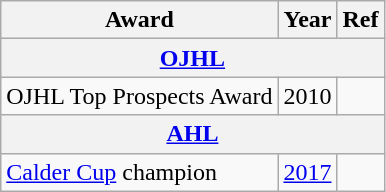<table class="wikitable">
<tr>
<th scope="col">Award</th>
<th scope="col">Year</th>
<th scope="col">Ref</th>
</tr>
<tr>
<th colspan="3"><a href='#'>OJHL</a></th>
</tr>
<tr>
<td>OJHL Top Prospects Award</td>
<td>2010</td>
<td></td>
</tr>
<tr>
<th colspan="3"><a href='#'>AHL</a></th>
</tr>
<tr>
<td><a href='#'>Calder Cup</a> champion</td>
<td><a href='#'>2017</a></td>
<td></td>
</tr>
</table>
